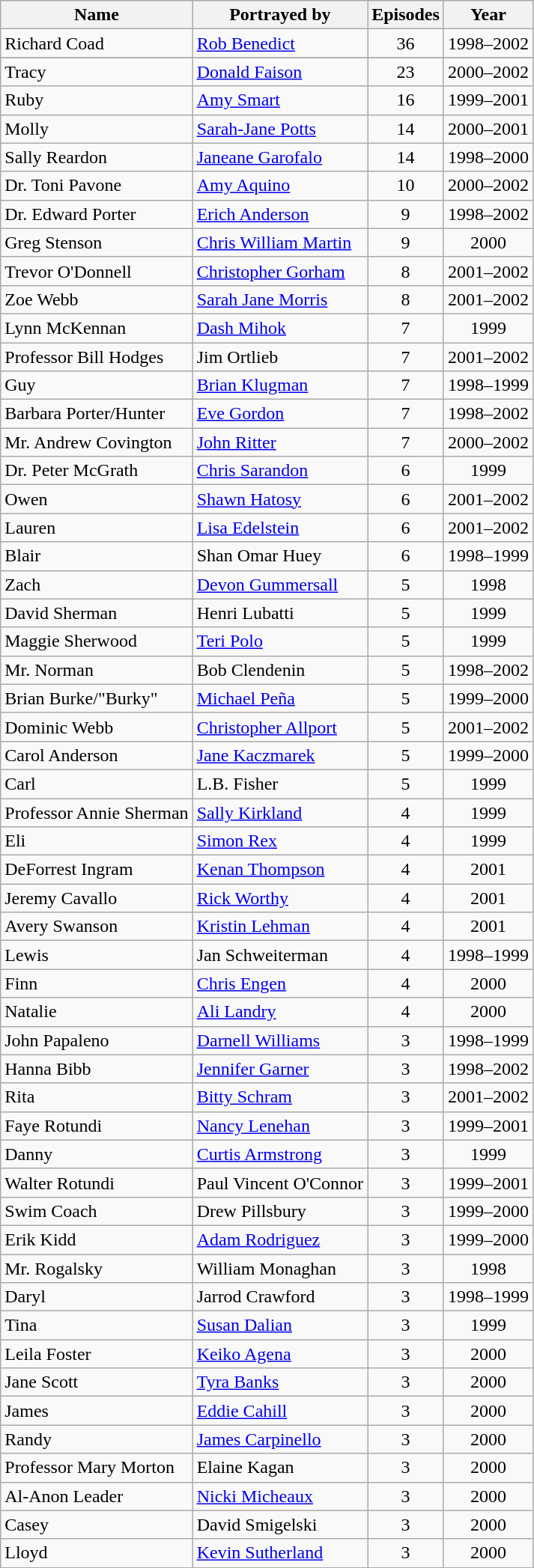<table class="wikitable sortable">
<tr>
<th>Name</th>
<th>Portrayed by</th>
<th>Episodes</th>
<th>Year</th>
</tr>
<tr>
<td>Richard Coad</td>
<td><a href='#'>Rob Benedict</a></td>
<td style="text-align:center">36</td>
<td style="text-align:center">1998–2002</td>
</tr>
<tr>
</tr>
<tr>
<td>Tracy</td>
<td><a href='#'>Donald Faison</a></td>
<td style="text-align:center">23</td>
<td style="text-align:center">2000–2002</td>
</tr>
<tr>
<td>Ruby</td>
<td><a href='#'>Amy Smart</a></td>
<td style="text-align:center">16</td>
<td style="text-align:center">1999–2001</td>
</tr>
<tr>
<td>Molly</td>
<td><a href='#'>Sarah-Jane Potts</a></td>
<td style="text-align:center">14</td>
<td style="text-align:center">2000–2001</td>
</tr>
<tr>
<td>Sally Reardon</td>
<td><a href='#'>Janeane Garofalo</a></td>
<td style="text-align:center">14</td>
<td style="text-align:center">1998–2000</td>
</tr>
<tr>
<td>Dr. Toni Pavone</td>
<td><a href='#'>Amy Aquino</a></td>
<td style="text-align:center">10</td>
<td style="text-align:center">2000–2002</td>
</tr>
<tr>
<td>Dr. Edward Porter</td>
<td><a href='#'>Erich Anderson</a></td>
<td style="text-align:center">9</td>
<td style="text-align:center">1998–2002</td>
</tr>
<tr>
<td>Greg Stenson</td>
<td><a href='#'>Chris William Martin</a></td>
<td style="text-align:center">9</td>
<td style="text-align:center">2000</td>
</tr>
<tr>
<td>Trevor O'Donnell</td>
<td><a href='#'>Christopher Gorham</a></td>
<td style="text-align:center">8</td>
<td style="text-align:center">2001–2002</td>
</tr>
<tr>
<td>Zoe Webb</td>
<td><a href='#'>Sarah Jane Morris</a></td>
<td style="text-align:center">8</td>
<td style="text-align:center">2001–2002</td>
</tr>
<tr>
<td>Lynn McKennan</td>
<td><a href='#'>Dash Mihok</a></td>
<td style="text-align:center">7</td>
<td style="text-align:center">1999</td>
</tr>
<tr>
<td>Professor Bill Hodges</td>
<td>Jim Ortlieb</td>
<td style="text-align:center">7</td>
<td style="text-align:center">2001–2002</td>
</tr>
<tr>
<td>Guy</td>
<td><a href='#'>Brian Klugman</a></td>
<td style="text-align:center">7</td>
<td style="text-align:center">1998–1999</td>
</tr>
<tr>
<td>Barbara Porter/Hunter</td>
<td><a href='#'>Eve Gordon</a></td>
<td style="text-align:center">7</td>
<td style="text-align:center">1998–2002</td>
</tr>
<tr>
<td>Mr. Andrew Covington</td>
<td><a href='#'>John Ritter</a></td>
<td style="text-align:center">7</td>
<td style="text-align:center">2000–2002</td>
</tr>
<tr>
<td>Dr. Peter McGrath</td>
<td><a href='#'>Chris Sarandon</a></td>
<td style="text-align:center">6</td>
<td style="text-align:center">1999</td>
</tr>
<tr>
<td>Owen</td>
<td><a href='#'>Shawn Hatosy</a></td>
<td style="text-align:center">6</td>
<td style="text-align:center">2001–2002</td>
</tr>
<tr>
<td>Lauren</td>
<td><a href='#'>Lisa Edelstein</a></td>
<td style="text-align:center">6</td>
<td style="text-align:center">2001–2002</td>
</tr>
<tr>
<td>Blair</td>
<td>Shan Omar Huey</td>
<td style="text-align:center">6</td>
<td style="text-align:center">1998–1999</td>
</tr>
<tr>
<td>Zach</td>
<td><a href='#'>Devon Gummersall</a></td>
<td style="text-align:center">5</td>
<td style="text-align:center">1998</td>
</tr>
<tr>
<td>David Sherman</td>
<td>Henri Lubatti</td>
<td style="text-align:center">5</td>
<td style="text-align:center">1999</td>
</tr>
<tr>
<td>Maggie Sherwood</td>
<td><a href='#'>Teri Polo</a></td>
<td style="text-align:center">5</td>
<td style="text-align:center">1999</td>
</tr>
<tr>
<td>Mr. Norman</td>
<td>Bob Clendenin</td>
<td style="text-align:center">5</td>
<td style="text-align:center">1998–2002</td>
</tr>
<tr>
<td>Brian Burke/"Burky"</td>
<td><a href='#'>Michael Peña</a></td>
<td style="text-align:center">5</td>
<td style="text-align:center">1999–2000</td>
</tr>
<tr>
<td>Dominic Webb</td>
<td><a href='#'>Christopher Allport</a></td>
<td style="text-align:center">5</td>
<td style="text-align:center">2001–2002</td>
</tr>
<tr>
<td>Carol Anderson</td>
<td><a href='#'>Jane Kaczmarek</a></td>
<td style="text-align:center">5</td>
<td style="text-align:center">1999–2000</td>
</tr>
<tr>
<td>Carl</td>
<td>L.B. Fisher</td>
<td style="text-align:center">5</td>
<td style="text-align:center">1999</td>
</tr>
<tr>
<td>Professor Annie Sherman</td>
<td><a href='#'>Sally Kirkland</a></td>
<td style="text-align:center">4</td>
<td style="text-align:center">1999</td>
</tr>
<tr>
<td>Eli</td>
<td><a href='#'>Simon Rex</a></td>
<td style="text-align:center">4</td>
<td style="text-align:center">1999</td>
</tr>
<tr>
<td>DeForrest Ingram</td>
<td><a href='#'>Kenan Thompson</a></td>
<td style="text-align:center">4</td>
<td style="text-align:center">2001</td>
</tr>
<tr>
<td>Jeremy Cavallo</td>
<td><a href='#'>Rick Worthy</a></td>
<td style="text-align:center">4</td>
<td style="text-align:center">2001</td>
</tr>
<tr>
<td>Avery Swanson</td>
<td><a href='#'>Kristin Lehman</a></td>
<td style="text-align:center">4</td>
<td style="text-align:center">2001</td>
</tr>
<tr>
<td>Lewis</td>
<td>Jan Schweiterman</td>
<td style="text-align:center">4</td>
<td style="text-align:center">1998–1999</td>
</tr>
<tr>
<td>Finn</td>
<td><a href='#'>Chris Engen</a></td>
<td style="text-align:center">4</td>
<td style="text-align:center">2000</td>
</tr>
<tr>
<td>Natalie</td>
<td><a href='#'>Ali Landry</a></td>
<td style="text-align:center">4</td>
<td style="text-align:center">2000</td>
</tr>
<tr>
<td>John Papaleno</td>
<td><a href='#'>Darnell Williams</a></td>
<td style="text-align:center">3</td>
<td style="text-align:center">1998–1999</td>
</tr>
<tr>
<td>Hanna Bibb</td>
<td><a href='#'>Jennifer Garner</a></td>
<td style="text-align:center">3</td>
<td style="text-align:center">1998–2002</td>
</tr>
<tr>
<td>Rita</td>
<td><a href='#'>Bitty Schram</a></td>
<td style="text-align:center">3</td>
<td style="text-align:center">2001–2002</td>
</tr>
<tr>
<td>Faye Rotundi</td>
<td><a href='#'>Nancy Lenehan</a></td>
<td style="text-align:center">3</td>
<td style="text-align:center">1999–2001</td>
</tr>
<tr>
<td>Danny</td>
<td><a href='#'>Curtis Armstrong</a></td>
<td style="text-align:center">3</td>
<td style="text-align:center">1999</td>
</tr>
<tr>
<td>Walter Rotundi</td>
<td>Paul Vincent O'Connor</td>
<td style="text-align:center">3</td>
<td style="text-align:center">1999–2001</td>
</tr>
<tr>
<td>Swim Coach</td>
<td>Drew Pillsbury</td>
<td style="text-align:center">3</td>
<td style="text-align:center">1999–2000</td>
</tr>
<tr>
<td>Erik Kidd</td>
<td><a href='#'>Adam Rodriguez</a></td>
<td style="text-align:center">3</td>
<td style="text-align:center">1999–2000</td>
</tr>
<tr>
<td>Mr. Rogalsky</td>
<td>William Monaghan</td>
<td style="text-align:center">3</td>
<td style="text-align:center">1998</td>
</tr>
<tr>
<td>Daryl</td>
<td>Jarrod Crawford</td>
<td style="text-align:center">3</td>
<td style="text-align:center">1998–1999</td>
</tr>
<tr>
<td>Tina</td>
<td><a href='#'>Susan Dalian</a></td>
<td style="text-align:center">3</td>
<td style="text-align:center">1999</td>
</tr>
<tr>
<td>Leila Foster</td>
<td><a href='#'>Keiko Agena</a></td>
<td style="text-align:center">3</td>
<td style="text-align:center">2000</td>
</tr>
<tr>
<td>Jane Scott</td>
<td><a href='#'>Tyra Banks</a></td>
<td style="text-align:center">3</td>
<td style="text-align:center">2000</td>
</tr>
<tr>
<td>James</td>
<td><a href='#'>Eddie Cahill</a></td>
<td style="text-align:center">3</td>
<td style="text-align:center">2000</td>
</tr>
<tr>
<td>Randy</td>
<td><a href='#'>James Carpinello</a></td>
<td style="text-align:center">3</td>
<td style="text-align:center">2000</td>
</tr>
<tr>
<td>Professor Mary Morton</td>
<td>Elaine Kagan</td>
<td style="text-align:center">3</td>
<td style="text-align:center">2000</td>
</tr>
<tr>
<td>Al-Anon Leader</td>
<td><a href='#'>Nicki Micheaux</a></td>
<td style="text-align:center">3</td>
<td style="text-align:center">2000</td>
</tr>
<tr>
<td>Casey</td>
<td>David Smigelski</td>
<td style="text-align:center">3</td>
<td style="text-align:center">2000</td>
</tr>
<tr>
<td>Lloyd</td>
<td><a href='#'>Kevin Sutherland</a></td>
<td style="text-align:center">3</td>
<td style="text-align:center">2000</td>
</tr>
</table>
